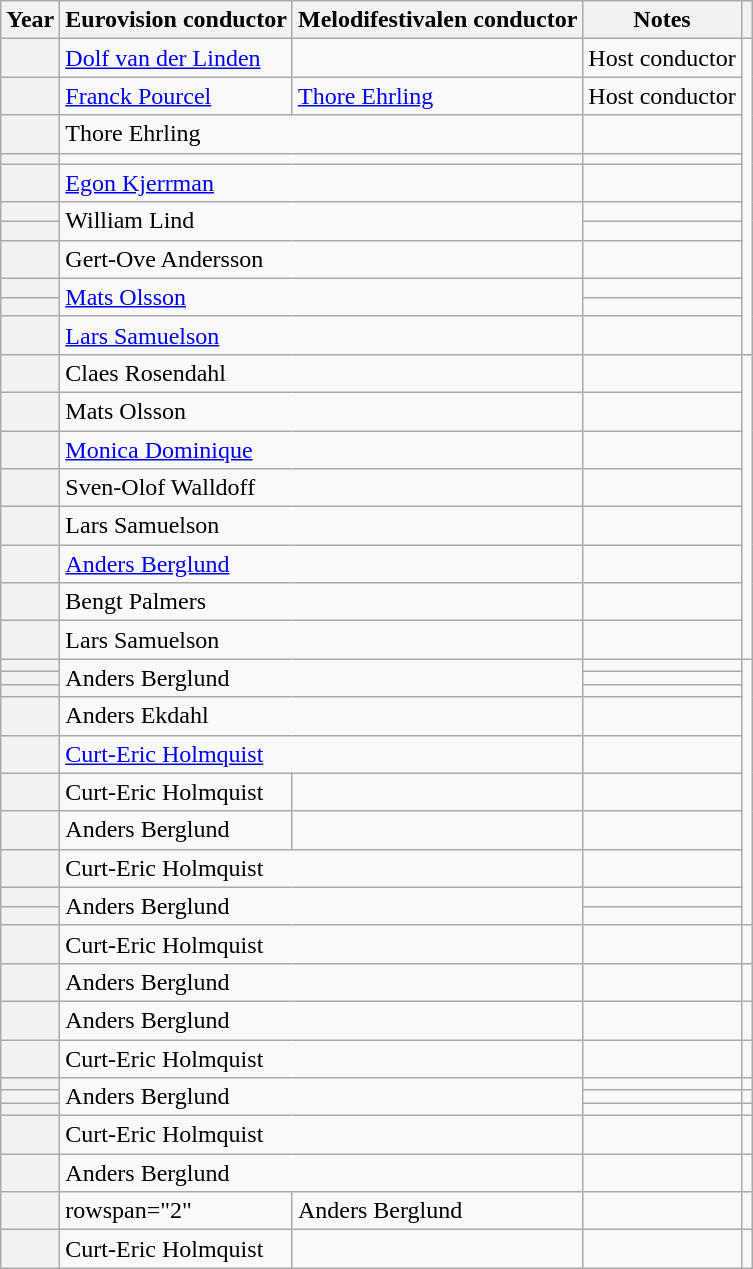<table class="wikitable plainrowheaders">
<tr>
<th>Year</th>
<th>Eurovision conductor</th>
<th>Melodifestivalen conductor</th>
<th>Notes</th>
<th></th>
</tr>
<tr>
<th scope="row"></th>
<td> <a href='#'>Dolf van der Linden</a></td>
<td></td>
<td>Host conductor</td>
<td rowspan="11"></td>
</tr>
<tr>
<th scope="row"></th>
<td> <a href='#'>Franck Pourcel</a></td>
<td><a href='#'>Thore Ehrling</a></td>
<td>Host conductor</td>
</tr>
<tr>
<th scope="row"></th>
<td colspan="2">Thore Ehrling</td>
<td></td>
</tr>
<tr>
<th scope="row"></th>
<td colspan="2"></td>
<td></td>
</tr>
<tr>
<th scope="row"></th>
<td colspan="2"><a href='#'>Egon Kjerrman</a></td>
<td></td>
</tr>
<tr>
<th scope="row"></th>
<td rowspan="2" colspan="2">William Lind</td>
<td></td>
</tr>
<tr>
<th scope="row"></th>
<td></td>
</tr>
<tr>
<th scope="row"></th>
<td colspan="2">Gert-Ove Andersson</td>
<td></td>
</tr>
<tr>
<th scope="row"></th>
<td colspan="2" rowspan="2"><a href='#'>Mats Olsson</a></td>
<td></td>
</tr>
<tr>
<th scope="row"></th>
<td></td>
</tr>
<tr>
<th scope="row"></th>
<td colspan="2"><a href='#'>Lars Samuelson</a></td>
<td></td>
</tr>
<tr>
<th scope="row"></th>
<td colspan="2">Claes Rosendahl</td>
<td></td>
<td rowspan="8"></td>
</tr>
<tr>
<th scope="row"></th>
<td colspan="2">Mats Olsson</td>
<td></td>
</tr>
<tr>
<th scope="row"></th>
<td colspan="2"><a href='#'>Monica Dominique</a></td>
<td></td>
</tr>
<tr>
<th scope="row"></th>
<td colspan="2">Sven-Olof Walldoff</td>
<td></td>
</tr>
<tr>
<th scope="row"></th>
<td colspan="2">Lars Samuelson</td>
<td></td>
</tr>
<tr>
<th scope="row"></th>
<td colspan="2"><a href='#'>Anders Berglund</a></td>
<td></td>
</tr>
<tr>
<th scope="row"></th>
<td colspan="2">Bengt Palmers</td>
<td></td>
</tr>
<tr>
<th scope="row"></th>
<td colspan="2">Lars Samuelson</td>
<td></td>
</tr>
<tr>
<th scope="row"></th>
<td colspan="2" rowspan="3">Anders Berglund</td>
<td></td>
<td rowspan="10"></td>
</tr>
<tr>
<th scope="row"></th>
<td></td>
</tr>
<tr>
<th scope="row"></th>
<td></td>
</tr>
<tr>
<th scope="row"></th>
<td colspan="2">Anders Ekdahl</td>
<td></td>
</tr>
<tr>
<th scope="row"></th>
<td colspan="2"><a href='#'>Curt-Eric Holmquist</a></td>
<td></td>
</tr>
<tr>
<th scope="row"></th>
<td>Curt-Eric Holmquist</td>
<td></td>
<td></td>
</tr>
<tr>
<th scope="row"></th>
<td>Anders Berglund</td>
<td></td>
</tr>
<tr>
<th scope="row"></th>
<td colspan="2">Curt-Eric Holmquist</td>
<td></td>
</tr>
<tr>
<th scope="row"></th>
<td rowspan="2" colspan="2">Anders Berglund</td>
<td></td>
</tr>
<tr>
<th scope="row"></th>
<td></td>
</tr>
<tr>
<th scope="row"></th>
<td colspan="2">Curt-Eric Holmquist</td>
<td></td>
<td></td>
</tr>
<tr>
<th scope="row"></th>
<td colspan="2">Anders Berglund</td>
<td></td>
<td></td>
</tr>
<tr>
<th scope="row"></th>
<td colspan="2">Anders Berglund</td>
<td></td>
<td></td>
</tr>
<tr>
<th scope="row"></th>
<td colspan="2">Curt-Eric Holmquist</td>
<td></td>
<td></td>
</tr>
<tr>
<th scope="row"></th>
<td colspan="2" rowspan="3">Anders Berglund</td>
<td></td>
<td></td>
</tr>
<tr>
<th scope="row"></th>
<td></td>
<td></td>
</tr>
<tr>
<th scope="row"></th>
<td></td>
<td></td>
</tr>
<tr>
<th scope="row"></th>
<td colspan="2">Curt-Eric Holmquist</td>
<td></td>
<td></td>
</tr>
<tr>
<th scope="row"></th>
<td colspan="2">Anders Berglund</td>
<td></td>
<td></td>
</tr>
<tr>
<th scope="row"></th>
<td>rowspan="2" </td>
<td>Anders Berglund</td>
<td></td>
<td></td>
</tr>
<tr>
<th scope="row"></th>
<td>Curt-Eric Holmquist</td>
<td></td>
<td></td>
</tr>
</table>
